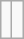<table class=wikitable>
<tr>
<td></td>
<td><br></td>
</tr>
</table>
